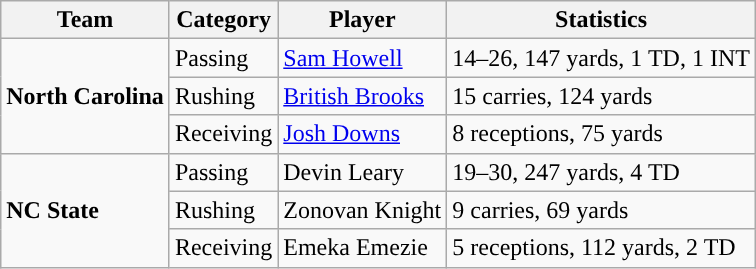<table class="wikitable" style="float: left;">
<tr>
<th>Team</th>
<th>Category</th>
<th>Player</th>
<th>Statistics</th>
</tr>
<tr>
<td rowspan=3><strong>North Carolina</strong></td>
<td>Passing</td>
<td><a href='#'>Sam Howell</a></td>
<td>14–26, 147 yards, 1 TD, 1 INT</td>
</tr>
<tr>
<td>Rushing</td>
<td><a href='#'>British Brooks</a></td>
<td>15 carries, 124 yards</td>
</tr>
<tr>
<td>Receiving</td>
<td><a href='#'>Josh Downs</a></td>
<td>8 receptions, 75 yards</td>
</tr>
<tr>
<td rowspan=3><strong>NC State</strong></td>
<td>Passing</td>
<td>Devin Leary</td>
<td>19–30, 247 yards, 4 TD</td>
</tr>
<tr>
<td>Rushing</td>
<td>Zonovan Knight</td>
<td>9 carries, 69 yards</td>
</tr>
<tr>
<td>Receiving</td>
<td>Emeka Emezie</td>
<td>5 receptions, 112 yards, 2 TD</td>
</tr>
</table>
